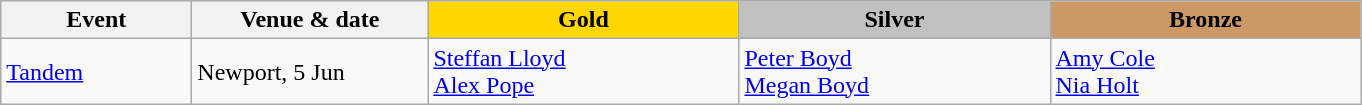<table class="wikitable" style="font-size: 100%">
<tr>
<th width=120>Event</th>
<th width=150>Venue & date</th>
<th width=200 style="background-color: gold;">Gold</th>
<th width=200 style="background-color: silver;">Silver</th>
<th width=200 style="background-color: #cc9966;">Bronze</th>
</tr>
<tr>
<td><a href='#'>Tandem</a></td>
<td>Newport, 5 Jun</td>
<td><a href='#'>Steffan Lloyd</a><br><a href='#'>Alex Pope</a></td>
<td><a href='#'>Peter Boyd</a><br><a href='#'>Megan Boyd</a></td>
<td><a href='#'>Amy Cole</a><br><a href='#'>Nia Holt</a></td>
</tr>
</table>
